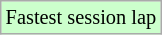<table class="wikitable" style="font-size: 85%;">
<tr style="background:#ccffcc;">
<td>Fastest session lap</td>
</tr>
</table>
